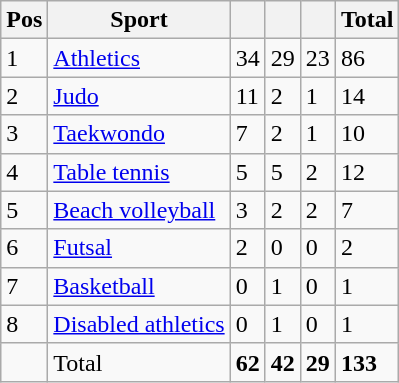<table class="wikitable sortable">
<tr>
<th>Pos</th>
<th>Sport</th>
<th bgcolor="gold"></th>
<th bgcolor="silver"></th>
<th bgcolor="CC9966"></th>
<th>Total</th>
</tr>
<tr>
<td>1</td>
<td><a href='#'>Athletics</a></td>
<td>34</td>
<td>29</td>
<td>23</td>
<td>86</td>
</tr>
<tr>
<td>2</td>
<td><a href='#'>Judo</a></td>
<td>11</td>
<td>2</td>
<td>1</td>
<td>14</td>
</tr>
<tr>
<td>3</td>
<td><a href='#'>Taekwondo</a></td>
<td>7</td>
<td>2</td>
<td>1</td>
<td>10</td>
</tr>
<tr>
<td>4</td>
<td><a href='#'>Table tennis</a></td>
<td>5</td>
<td>5</td>
<td>2</td>
<td>12</td>
</tr>
<tr>
<td>5</td>
<td><a href='#'>Beach volleyball</a></td>
<td>3</td>
<td>2</td>
<td>2</td>
<td>7</td>
</tr>
<tr>
<td>6</td>
<td><a href='#'>Futsal</a></td>
<td>2</td>
<td>0</td>
<td>0</td>
<td>2</td>
</tr>
<tr>
<td>7</td>
<td><a href='#'>Basketball</a></td>
<td>0</td>
<td>1</td>
<td>0</td>
<td>1</td>
</tr>
<tr>
<td>8</td>
<td><a href='#'>Disabled athletics</a></td>
<td>0</td>
<td>1</td>
<td>0</td>
<td>1</td>
</tr>
<tr>
<td></td>
<td>Total</td>
<td><strong> 62 </strong></td>
<td><strong> 42 </strong></td>
<td><strong> 29 </strong></td>
<td><strong>133</strong></td>
</tr>
</table>
